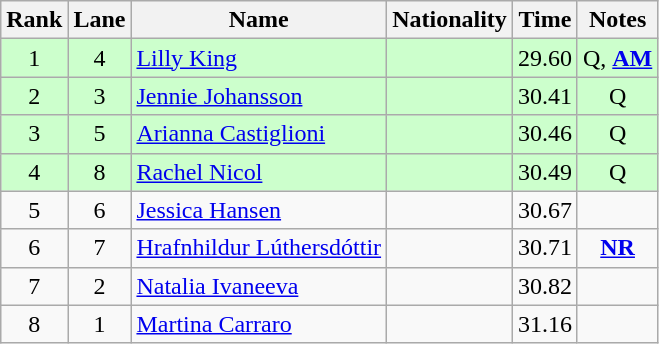<table class="wikitable sortable" style="text-align:center">
<tr>
<th>Rank</th>
<th>Lane</th>
<th>Name</th>
<th>Nationality</th>
<th>Time</th>
<th>Notes</th>
</tr>
<tr bgcolor=ccffcc>
<td>1</td>
<td>4</td>
<td align=left><a href='#'>Lilly King</a></td>
<td align=left></td>
<td>29.60</td>
<td>Q, <strong><a href='#'>AM</a></strong></td>
</tr>
<tr bgcolor=ccffcc>
<td>2</td>
<td>3</td>
<td align=left><a href='#'>Jennie Johansson</a></td>
<td align=left></td>
<td>30.41</td>
<td>Q</td>
</tr>
<tr bgcolor=ccffcc>
<td>3</td>
<td>5</td>
<td align=left><a href='#'>Arianna Castiglioni</a></td>
<td align=left></td>
<td>30.46</td>
<td>Q</td>
</tr>
<tr bgcolor=ccffcc>
<td>4</td>
<td>8</td>
<td align=left><a href='#'>Rachel Nicol</a></td>
<td align=left></td>
<td>30.49</td>
<td>Q</td>
</tr>
<tr>
<td>5</td>
<td>6</td>
<td align=left><a href='#'>Jessica Hansen</a></td>
<td align=left></td>
<td>30.67</td>
<td></td>
</tr>
<tr>
<td>6</td>
<td>7</td>
<td align=left><a href='#'>Hrafnhildur Lúthersdóttir</a></td>
<td align=left></td>
<td>30.71</td>
<td><strong><a href='#'>NR</a></strong></td>
</tr>
<tr>
<td>7</td>
<td>2</td>
<td align=left><a href='#'>Natalia Ivaneeva</a></td>
<td align=left></td>
<td>30.82</td>
<td></td>
</tr>
<tr>
<td>8</td>
<td>1</td>
<td align=left><a href='#'>Martina Carraro</a></td>
<td align=left></td>
<td>31.16</td>
<td></td>
</tr>
</table>
